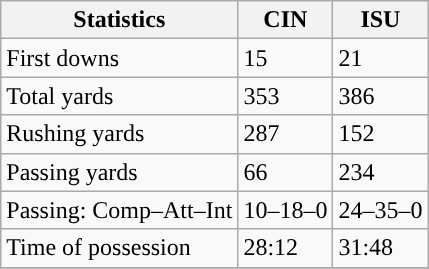<table class="wikitable" style="float: left;">
<tr>
<th>Statistics</th>
<th>CIN</th>
<th>ISU</th>
</tr>
<tr>
<td>First downs</td>
<td>15</td>
<td>21</td>
</tr>
<tr>
<td>Total yards</td>
<td>353</td>
<td>386</td>
</tr>
<tr>
<td>Rushing yards</td>
<td>287</td>
<td>152</td>
</tr>
<tr>
<td>Passing yards</td>
<td>66</td>
<td>234</td>
</tr>
<tr>
<td>Passing: Comp–Att–Int</td>
<td>10–18–0</td>
<td>24–35–0</td>
</tr>
<tr>
<td>Time of possession</td>
<td>28:12</td>
<td>31:48</td>
</tr>
<tr>
</tr>
</table>
